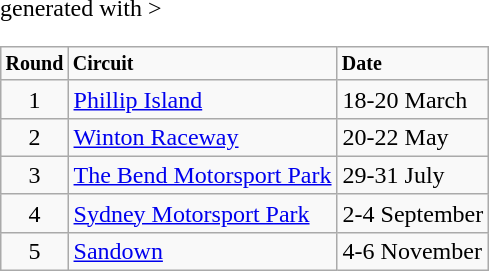<table class="wikitable" <hiddentext>generated with >
<tr style="font-size:10pt;font-weight:bold">
<td align="center">Round </td>
<td>Circuit </td>
<td>Date </td>
</tr>
<tr>
<td align="center">1</td>
<td><a href='#'>Phillip Island</a></td>
<td>18-20 March</td>
</tr>
<tr>
<td align="center">2</td>
<td><a href='#'>Winton Raceway</a></td>
<td>20-22 May</td>
</tr>
<tr>
<td align="center">3</td>
<td><a href='#'>The Bend Motorsport Park</a></td>
<td>29-31 July</td>
</tr>
<tr>
<td align="center">4</td>
<td><a href='#'>Sydney Motorsport Park</a></td>
<td>2-4 September</td>
</tr>
<tr>
<td align="center">5</td>
<td><a href='#'>Sandown</a></td>
<td>4-6 November</td>
</tr>
</table>
